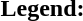<table class="toccolours" style="font-size:100%; white-space:nowrap;">
<tr>
<td><strong>Legend:</strong></td>
<td>      </td>
</tr>
<tr>
<td></td>
</tr>
<tr>
<td></td>
</tr>
</table>
